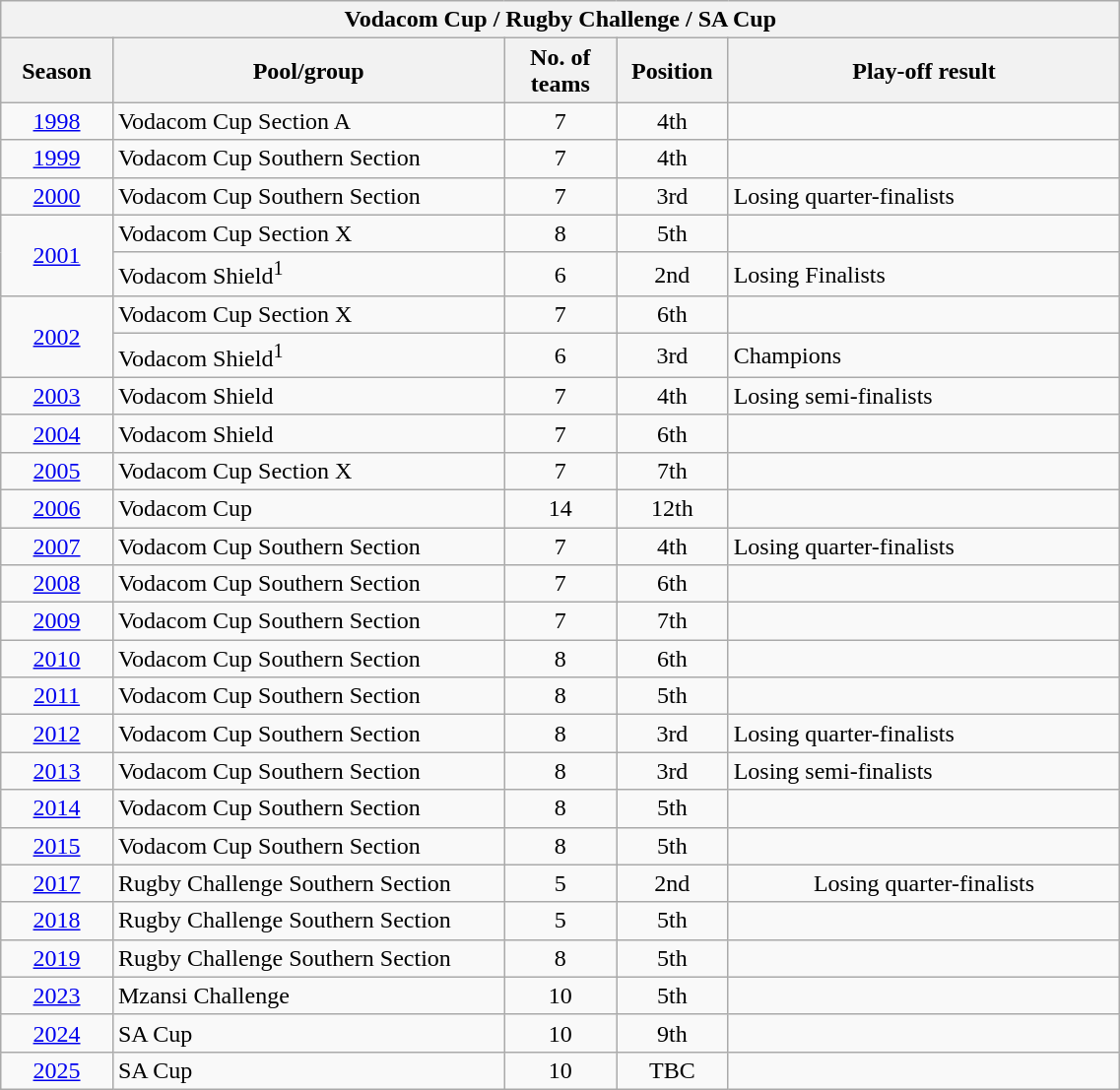<table class="wikitable" style="text-align:center;width:60%">
<tr>
<th colspan="5"><strong>Vodacom Cup / Rugby Challenge / SA Cup</strong></th>
</tr>
<tr>
<th style="width:10%">Season</th>
<th style="width:35%">Pool/group</th>
<th style="width:10%">No. of teams</th>
<th style="width:10%">Position</th>
<th style="width:35%">Play-off result</th>
</tr>
<tr>
<td><a href='#'>1998</a></td>
<td align=left>Vodacom Cup Section A</td>
<td>7</td>
<td>4th</td>
<td></td>
</tr>
<tr>
<td><a href='#'>1999</a></td>
<td align=left>Vodacom Cup Southern Section</td>
<td>7</td>
<td>4th</td>
<td></td>
</tr>
<tr>
<td><a href='#'>2000</a></td>
<td align=left>Vodacom Cup Southern Section</td>
<td>7</td>
<td>3rd</td>
<td align=left>Losing quarter-finalists</td>
</tr>
<tr>
<td rowspan="2"><a href='#'>2001</a></td>
<td align=left>Vodacom Cup Section X</td>
<td>8</td>
<td>5th</td>
<td></td>
</tr>
<tr>
<td align=left>Vodacom Shield<sup>1</sup></td>
<td>6</td>
<td>2nd</td>
<td align=left>Losing Finalists</td>
</tr>
<tr>
<td rowspan="2"><a href='#'>2002</a></td>
<td align=left>Vodacom Cup Section X</td>
<td>7</td>
<td>6th</td>
<td></td>
</tr>
<tr>
<td align=left>Vodacom Shield<sup>1</sup></td>
<td>6</td>
<td>3rd</td>
<td align=left>Champions</td>
</tr>
<tr>
<td><a href='#'>2003</a></td>
<td align=left>Vodacom Shield</td>
<td>7</td>
<td>4th</td>
<td align=left>Losing semi-finalists</td>
</tr>
<tr>
<td><a href='#'>2004</a></td>
<td align=left>Vodacom Shield</td>
<td>7</td>
<td>6th</td>
<td></td>
</tr>
<tr>
<td><a href='#'>2005</a></td>
<td align=left>Vodacom Cup Section X</td>
<td>7</td>
<td>7th</td>
<td></td>
</tr>
<tr>
<td><a href='#'>2006</a></td>
<td align=left>Vodacom Cup</td>
<td>14</td>
<td>12th</td>
<td></td>
</tr>
<tr>
<td><a href='#'>2007</a></td>
<td align=left>Vodacom Cup Southern Section</td>
<td>7</td>
<td>4th</td>
<td align=left>Losing quarter-finalists</td>
</tr>
<tr>
<td><a href='#'>2008</a></td>
<td align=left>Vodacom Cup Southern Section</td>
<td>7</td>
<td>6th</td>
<td></td>
</tr>
<tr>
<td><a href='#'>2009</a></td>
<td align=left>Vodacom Cup Southern Section</td>
<td>7</td>
<td>7th</td>
<td></td>
</tr>
<tr>
<td><a href='#'>2010</a></td>
<td align=left>Vodacom Cup Southern Section</td>
<td>8</td>
<td>6th</td>
<td></td>
</tr>
<tr>
<td><a href='#'>2011</a></td>
<td align=left>Vodacom Cup Southern Section</td>
<td>8</td>
<td>5th</td>
<td></td>
</tr>
<tr>
<td><a href='#'>2012</a></td>
<td align=left>Vodacom Cup Southern Section</td>
<td>8</td>
<td>3rd</td>
<td align=left>Losing quarter-finalists</td>
</tr>
<tr>
<td><a href='#'>2013</a></td>
<td align=left>Vodacom Cup Southern Section</td>
<td>8</td>
<td>3rd</td>
<td align=left>Losing semi-finalists</td>
</tr>
<tr>
<td><a href='#'>2014</a></td>
<td align=left>Vodacom Cup Southern Section</td>
<td>8</td>
<td>5th</td>
<td></td>
</tr>
<tr>
<td><a href='#'>2015</a></td>
<td align=left>Vodacom Cup Southern Section</td>
<td>8</td>
<td>5th</td>
<td></td>
</tr>
<tr>
<td><a href='#'>2017</a></td>
<td align=left>Rugby Challenge Southern Section</td>
<td>5</td>
<td>2nd</td>
<td>Losing quarter-finalists</td>
</tr>
<tr>
<td><a href='#'>2018</a></td>
<td align=left>Rugby Challenge Southern Section</td>
<td>5</td>
<td>5th</td>
<td></td>
</tr>
<tr>
<td><a href='#'>2019</a></td>
<td align=left>Rugby Challenge Southern Section</td>
<td>8</td>
<td>5th</td>
<td></td>
</tr>
<tr>
<td><a href='#'>2023</a></td>
<td align=left>Mzansi Challenge</td>
<td>10</td>
<td>5th</td>
<td></td>
</tr>
<tr>
<td><a href='#'>2024</a></td>
<td align=left>SA Cup</td>
<td>10</td>
<td>9th</td>
<td></td>
</tr>
<tr>
<td><a href='#'>2025</a></td>
<td align=left>SA Cup</td>
<td>10</td>
<td>TBC</td>
<td></td>
</tr>
</table>
